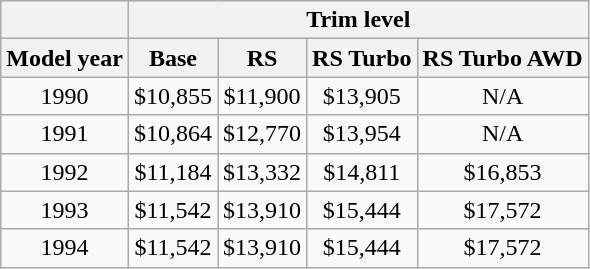<table class="wikitable" Style="text-align:center">
<tr>
<th></th>
<th colspan=4>Trim level</th>
</tr>
<tr>
<th>Model year</th>
<th>Base</th>
<th>RS</th>
<th>RS Turbo</th>
<th>RS Turbo AWD</th>
</tr>
<tr>
<td>1990</td>
<td>$10,855</td>
<td>$11,900</td>
<td>$13,905</td>
<td>N/A</td>
</tr>
<tr>
<td>1991</td>
<td>$10,864</td>
<td>$12,770</td>
<td>$13,954</td>
<td>N/A</td>
</tr>
<tr>
<td>1992</td>
<td>$11,184</td>
<td>$13,332</td>
<td>$14,811</td>
<td>$16,853</td>
</tr>
<tr>
<td>1993</td>
<td>$11,542</td>
<td>$13,910</td>
<td>$15,444</td>
<td>$17,572</td>
</tr>
<tr>
<td>1994</td>
<td>$11,542</td>
<td>$13,910</td>
<td>$15,444</td>
<td>$17,572</td>
</tr>
</table>
